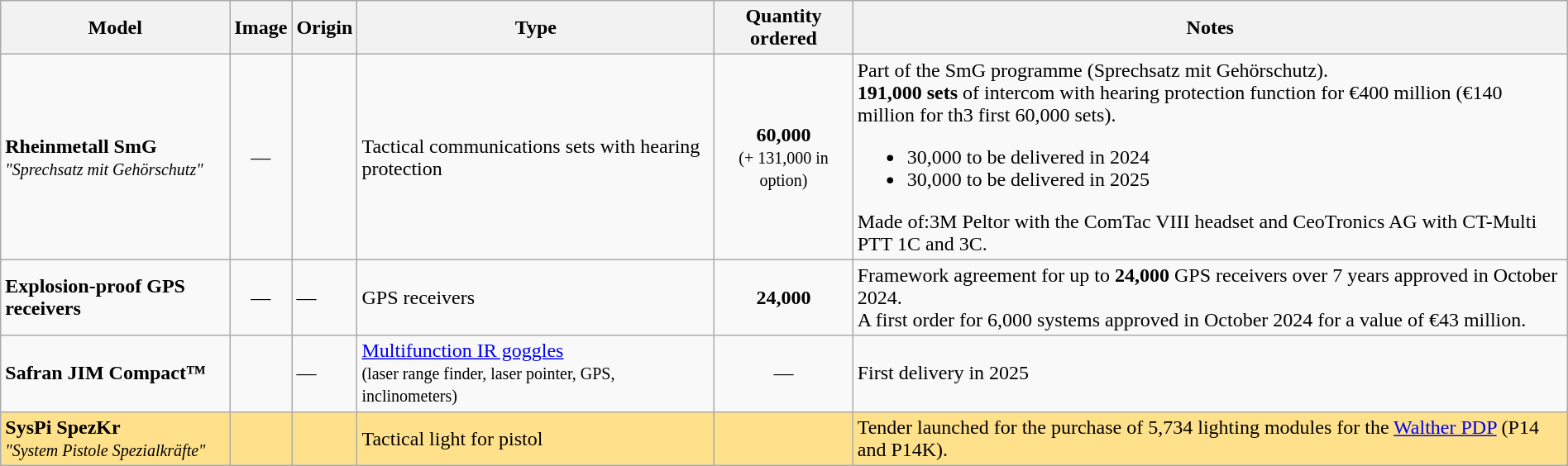<table class="wikitable" style="width:100%;">
<tr>
<th>Model</th>
<th>Image</th>
<th>Origin</th>
<th>Type</th>
<th>Quantity ordered</th>
<th>Notes</th>
</tr>
<tr>
<td><strong>Rheinmetall SmG</strong><br><em><small>"Sprechsatz mit Gehörschutz"</small></em></td>
<td style="text-align: center;">—</td>
<td><small></small></td>
<td>Tactical communications sets with hearing protection</td>
<td style="text-align: center;"><strong>60,000</strong><br><small>(+ 131,000 in option)</small></td>
<td>Part of the SmG programme (Sprechsatz mit Gehörschutz).<br><strong>191,000 sets</strong> of intercom with hearing protection function for €400 million (€140 million for th3 first 60,000 sets).<ul><li>30,000 to be delivered in 2024</li><li>30,000 to be delivered in 2025</li></ul>Made of:3M Peltor with the ComTac VIII headset and CeoTronics AG with CT-Multi PTT 1C and 3C.</td>
</tr>
<tr>
<td><strong>Explosion-proof GPS receivers</strong></td>
<td style="text-align: center;">—</td>
<td>—</td>
<td>GPS receivers</td>
<td style="text-align: center;"><strong>24,000</strong></td>
<td>Framework agreement for up to <strong>24,000</strong> GPS receivers over 7 years approved in October 2024.<br>A first order for 6,000 systems approved in October 2024 for a value of €43 million.</td>
</tr>
<tr>
<td><strong>Safran JIM Compact™</strong></td>
<td style="text-align: center;"></td>
<td>—</td>
<td><a href='#'>Multifunction IR goggles</a><br><small>(laser range finder, laser pointer, GPS, inclinometers)</small></td>
<td style="text-align: center;">—</td>
<td> First delivery in 2025</td>
</tr>
<tr>
<td style="background: #FFE18B"><strong>SysPi SpezKr</strong><br><em><small>"System Pistole Spezialkräfte"</small></em></td>
<td style="text-align: center;background: #FFE18B"></td>
<td style="background: #FFE18B;"><small></small></td>
<td style="background: #FFE18B;">Tactical light for pistol</td>
<td style="text-align: center;background: #FFE18B"></td>
<td style="background: #FFE18B">Tender launched for the purchase of 5,734 lighting modules for the <a href='#'>Walther PDP</a> (P14 and P14K).</td>
</tr>
</table>
